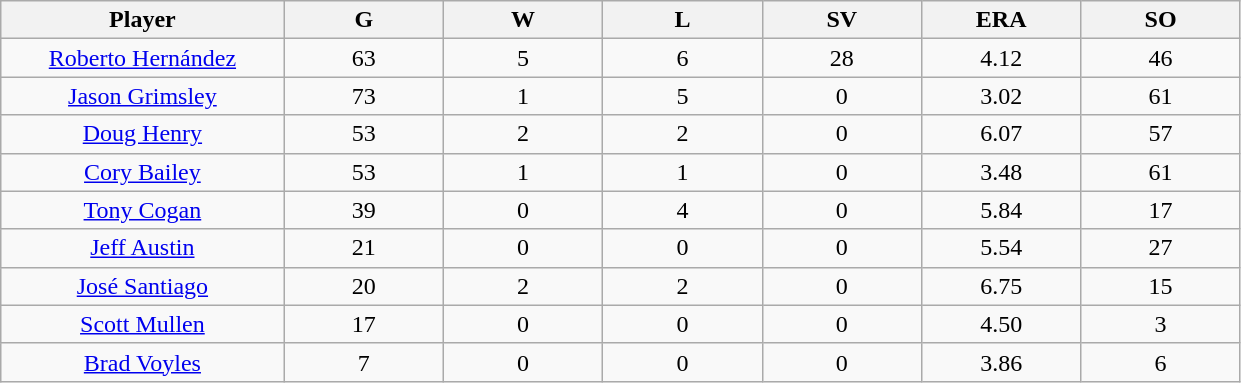<table class="wikitable sortable">
<tr>
<th bgcolor="#DDDDFF" width="16%">Player</th>
<th bgcolor="#DDDDFF" width="9%">G</th>
<th bgcolor="#DDDDFF" width="9%">W</th>
<th bgcolor="#DDDDFF" width="9%">L</th>
<th bgcolor="#DDDDFF" width="9%">SV</th>
<th bgcolor="#DDDDFF" width="9%">ERA</th>
<th bgcolor="#DDDDFF" width="9%">SO</th>
</tr>
<tr align="center">
<td><a href='#'>Roberto Hernández</a></td>
<td>63</td>
<td>5</td>
<td>6</td>
<td>28</td>
<td>4.12</td>
<td>46</td>
</tr>
<tr align=center>
<td><a href='#'>Jason Grimsley</a></td>
<td>73</td>
<td>1</td>
<td>5</td>
<td>0</td>
<td>3.02</td>
<td>61</td>
</tr>
<tr align=center>
<td><a href='#'>Doug Henry</a></td>
<td>53</td>
<td>2</td>
<td>2</td>
<td>0</td>
<td>6.07</td>
<td>57</td>
</tr>
<tr align=center>
<td><a href='#'>Cory Bailey</a></td>
<td>53</td>
<td>1</td>
<td>1</td>
<td>0</td>
<td>3.48</td>
<td>61</td>
</tr>
<tr align=center>
<td><a href='#'>Tony Cogan</a></td>
<td>39</td>
<td>0</td>
<td>4</td>
<td>0</td>
<td>5.84</td>
<td>17</td>
</tr>
<tr align=center>
<td><a href='#'>Jeff Austin</a></td>
<td>21</td>
<td>0</td>
<td>0</td>
<td>0</td>
<td>5.54</td>
<td>27</td>
</tr>
<tr align=center>
<td><a href='#'>José Santiago</a></td>
<td>20</td>
<td>2</td>
<td>2</td>
<td>0</td>
<td>6.75</td>
<td>15</td>
</tr>
<tr align=center>
<td><a href='#'>Scott Mullen</a></td>
<td>17</td>
<td>0</td>
<td>0</td>
<td>0</td>
<td>4.50</td>
<td>3</td>
</tr>
<tr align=center>
<td><a href='#'>Brad Voyles</a></td>
<td>7</td>
<td>0</td>
<td>0</td>
<td>0</td>
<td>3.86</td>
<td>6</td>
</tr>
</table>
